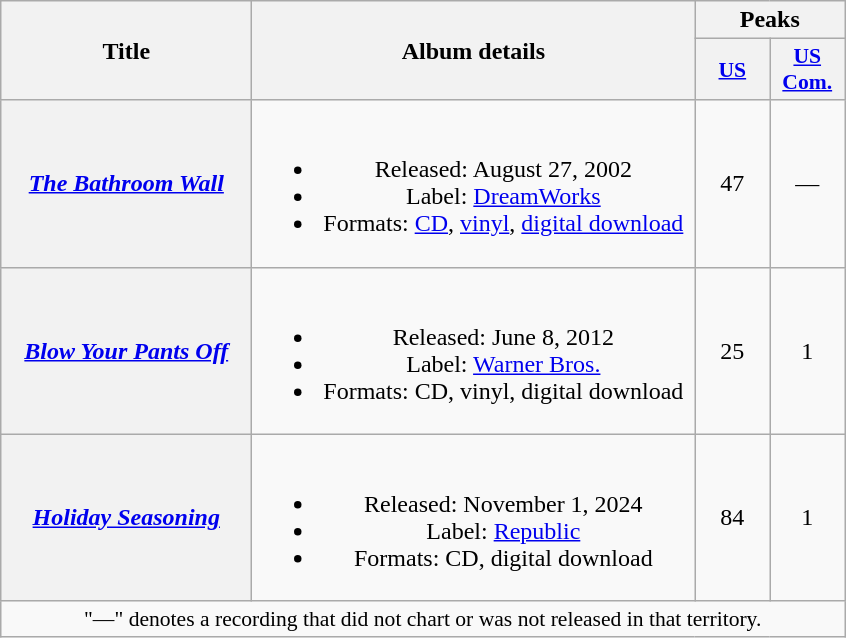<table class="wikitable plainrowheaders" style="text-align:center;">
<tr>
<th scope="col" rowspan="2" style="width:10em;">Title</th>
<th scope="col" rowspan="2" style="width:18em;">Album details</th>
<th scope="col" colspan="2">Peaks</th>
</tr>
<tr>
<th scope="col" style="width:3em;font-size:90%;"><a href='#'>US</a><br></th>
<th scope="col" style="width:3em;font-size:90%;"><a href='#'>US<br>Com.</a><br></th>
</tr>
<tr>
<th scope="row"><em><a href='#'>The Bathroom Wall</a></em></th>
<td><br><ul><li>Released: August 27, 2002</li><li>Label: <a href='#'>DreamWorks</a></li><li>Formats: <a href='#'>CD</a>, <a href='#'>vinyl</a>, <a href='#'>digital download</a></li></ul></td>
<td>47</td>
<td>—</td>
</tr>
<tr>
<th scope="row"><em><a href='#'>Blow Your Pants Off</a></em></th>
<td><br><ul><li>Released: June 8, 2012</li><li>Label: <a href='#'>Warner Bros.</a></li><li>Formats: CD, vinyl, digital download</li></ul></td>
<td>25</td>
<td>1</td>
</tr>
<tr>
<th scope="row"><em><a href='#'>Holiday Seasoning</a></em></th>
<td><br><ul><li>Released: November 1, 2024</li><li>Label: <a href='#'>Republic</a></li><li>Formats: CD, digital download</li></ul></td>
<td>84</td>
<td>1</td>
</tr>
<tr>
<td colspan="4" style="font-size:90%">"—" denotes a recording that did not chart or was not released in that territory.</td>
</tr>
</table>
